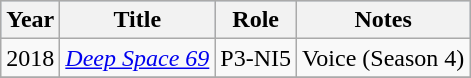<table class="wikitable sortable">
<tr style="background:LightSteelBlue; text-align:center;">
<th>Year</th>
<th>Title</th>
<th>Role</th>
<th class="unsortable">Notes</th>
</tr>
<tr>
<td>2018</td>
<td><em><a href='#'>Deep Space 69</a></td>
<td>P3-NI5</td>
<td>Voice (Season 4)</td>
</tr>
<tr>
</tr>
</table>
